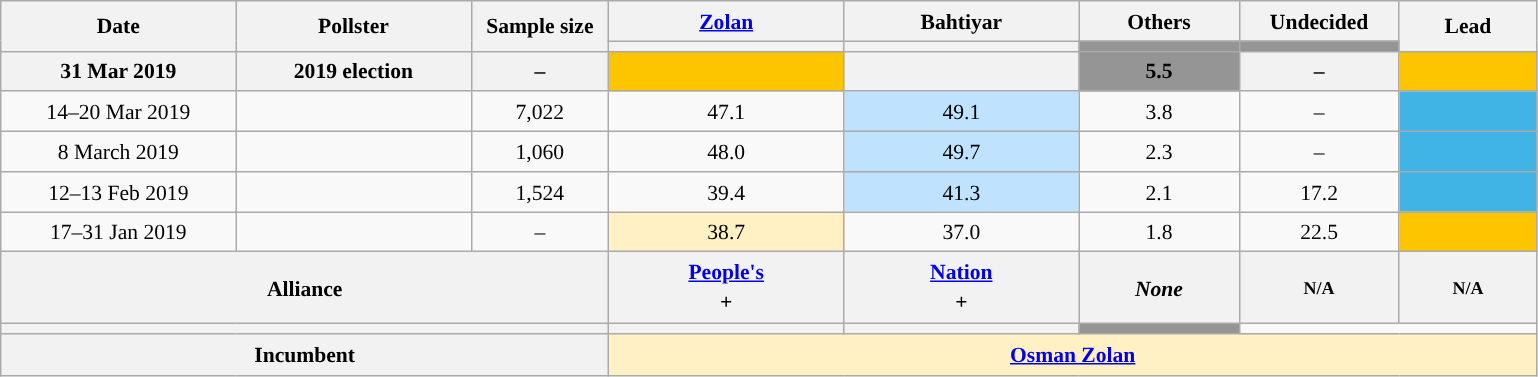<table class="wikitable" style="text-align:center; font-size:90%; line-height:20px;">
<tr>
<th rowspan=2 width="150px">Date</th>
<th rowspan=2 width="150px">Pollster</th>
<th rowspan=2 width="85px">Sample size</th>
<th width=150><a href='#'>Zolan</a></th>
<th width=150>Bahtiyar</th>
<th width=100>Others</th>
<th width=100>Undecided</th>
<th width=85 rowspan=2>Lead</th>
</tr>
<tr>
<th style="background: "></th>
<th style="background: "></th>
<th style="background: #959595"></th>
<th style="background: #959595"></th>
</tr>
<tr>
<th>31 Mar 2019</th>
<th>2019 election</th>
<th>–</th>
<th style="background: #fdc400"></th>
<th style="background: "></th>
<th style="background: #959595">5.5</th>
<th>–</th>
<th style="background: #fdc400"></th>
</tr>
<tr>
<td>14–20 Mar 2019</td>
<td></td>
<td>7,022</td>
<td>47.1</td>
<td style="background: #BFE3FF">49.1</td>
<td>3.8</td>
<td>–</td>
<td style="background: #40B4E5"></td>
</tr>
<tr>
<td>8 March 2019</td>
<td></td>
<td>1,060</td>
<td>48.0</td>
<td style="background: #BFE3FF">49.7</td>
<td>2.3</td>
<td>–</td>
<td style="background: #40B4E5"></td>
</tr>
<tr>
<td>12–13 Feb 2019</td>
<td></td>
<td>1,524</td>
<td>39.4</td>
<td style="background: #BFE3FF">41.3</td>
<td>2.1</td>
<td>17.2</td>
<td style="background: #40B4E5"></td>
</tr>
<tr>
<td>17–31 Jan 2019</td>
<td></td>
<td>–</td>
<td style="background: #FFF1C4">38.7</td>
<td>37.0</td>
<td>1.8</td>
<td>22.5</td>
<td style="background: #fdc400"></td>
</tr>
<tr>
<th colspan=3>Alliance</th>
<th width=150><a href='#'>People's</a><br><small></small> + <small></small></th>
<th width=150><a href='#'>Nation</a><br><small></small> + <small></small></th>
<th width=100><em>None</em></th>
<th width=100><small>N/A</small></th>
<th width=85><small>N/A</small></th>
</tr>
<tr>
<th colspan=3></th>
<th style="background: "></th>
<th style="background: "></th>
<th style="background: #959595"></th>
</tr>
<tr>
<th colspan=3>Incumbent</th>
<th style="background:  #FFF1C4" colspan=5><a href='#'>Osman Zolan</a> <small></small></th>
</tr>
</table>
